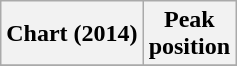<table class="wikitable">
<tr>
<th>Chart (2014)</th>
<th>Peak<br>position</th>
</tr>
<tr>
</tr>
</table>
